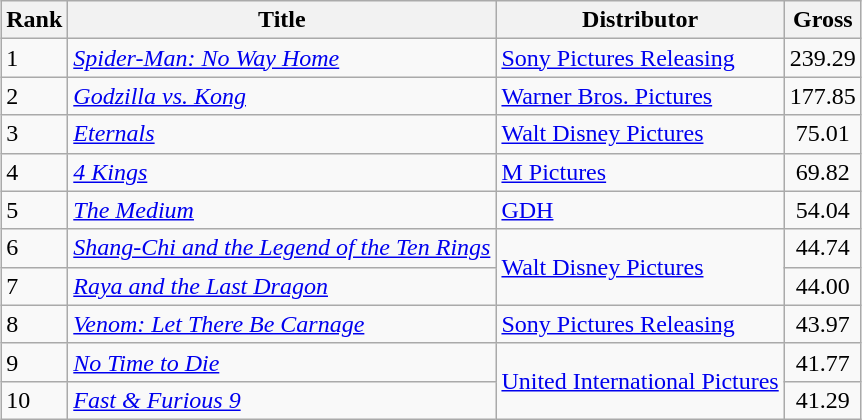<table class="wikitable sortable" style="margin:auto; margin:auto;">
<tr>
<th>Rank</th>
<th>Title</th>
<th>Distributor</th>
<th>Gross<br></th>
</tr>
<tr>
<td>1</td>
<td><em><a href='#'>Spider-Man: No Way Home</a></em></td>
<td><a href='#'>Sony Pictures Releasing</a></td>
<td style="text-align:center;">239.29</td>
</tr>
<tr>
<td>2</td>
<td><em><a href='#'>Godzilla vs. Kong</a></em></td>
<td><a href='#'>Warner Bros. Pictures</a></td>
<td style="text-align:center;">177.85</td>
</tr>
<tr>
<td>3</td>
<td><em><a href='#'>Eternals</a></em></td>
<td><a href='#'>Walt Disney Pictures</a></td>
<td style="text-align:center;">75.01</td>
</tr>
<tr>
<td>4</td>
<td><em><a href='#'>4 Kings</a></em></td>
<td><a href='#'>M Pictures</a></td>
<td style="text-align:center;">69.82</td>
</tr>
<tr>
<td>5</td>
<td><em><a href='#'>The Medium</a></em></td>
<td><a href='#'>GDH</a></td>
<td style="text-align:center;">54.04</td>
</tr>
<tr>
<td>6</td>
<td><em><a href='#'>Shang-Chi and the Legend of the Ten Rings</a></em></td>
<td rowspan="2"><a href='#'>Walt Disney Pictures</a></td>
<td style="text-align:center;">44.74</td>
</tr>
<tr>
<td>7</td>
<td><em><a href='#'>Raya and the Last Dragon</a></em></td>
<td style="text-align:center;">44.00</td>
</tr>
<tr>
<td>8</td>
<td><em><a href='#'>Venom: Let There Be Carnage</a></em></td>
<td><a href='#'>Sony Pictures Releasing</a></td>
<td style="text-align:center;">43.97</td>
</tr>
<tr>
<td>9</td>
<td><em><a href='#'>No Time to Die</a></em></td>
<td rowspan="2"><a href='#'>United International Pictures</a></td>
<td style="text-align:center;">41.77</td>
</tr>
<tr>
<td>10</td>
<td><em><a href='#'>Fast & Furious 9</a></em></td>
<td style="text-align:center;">41.29</td>
</tr>
</table>
